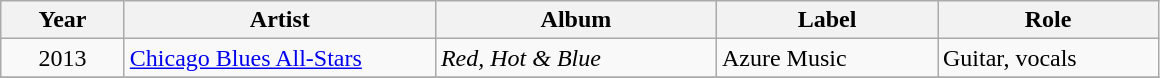<table class="wikitable">
<tr>
<th style="width:75px;">Year</th>
<th style="width:200px;">Artist</th>
<th style="width:180px;">Album</th>
<th style="width:140px;">Label</th>
<th style="width:140px;">Role</th>
</tr>
<tr>
<td style="text-align:center;">2013</td>
<td><a href='#'>Chicago Blues All-Stars</a></td>
<td><em>Red, Hot & Blue</em></td>
<td>Azure Music</td>
<td>Guitar, vocals</td>
</tr>
<tr>
</tr>
</table>
